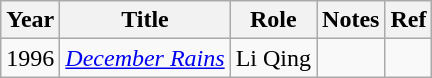<table class="wikitable sortable">
<tr>
<th>Year</th>
<th>Title</th>
<th>Role</th>
<th class="unsortable">Notes</th>
<th class="unsortable">Ref</th>
</tr>
<tr>
<td>1996</td>
<td><em><a href='#'>December Rains</a></em></td>
<td>Li Qing</td>
<td></td>
<td></td>
</tr>
</table>
